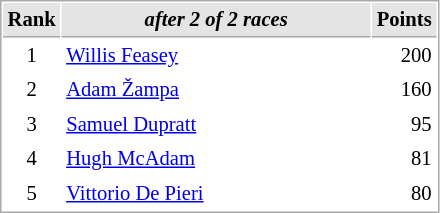<table cellspacing="1" cellpadding="3" style="border:1px solid #aaa; font-size:86%;">
<tr style="background:#e4e4e4;">
<th style="border-bottom:1px solid #aaa; width:10px;">Rank</th>
<th style="border-bottom:1px solid #aaa; width:200px; white-space:nowrap;"><em>after 2 of 2 races</em></th>
<th style="border-bottom:1px solid #aaa; width:20px;">Points</th>
</tr>
<tr>
<td style="text-align:center;">1</td>
<td> <a href='#'>Willis Feasey</a></td>
<td align="right">200</td>
</tr>
<tr>
<td style="text-align:center;">2</td>
<td> <a href='#'>Adam Žampa</a></td>
<td align="right">160</td>
</tr>
<tr>
<td style="text-align:center;">3</td>
<td> <a href='#'>Samuel Dupratt</a></td>
<td align="right">95</td>
</tr>
<tr>
<td style="text-align:center;">4</td>
<td> <a href='#'>Hugh McAdam</a></td>
<td align="right">81</td>
</tr>
<tr>
<td style="text-align:center;">5</td>
<td> <a href='#'>Vittorio De Pieri</a></td>
<td align="right">80</td>
</tr>
</table>
